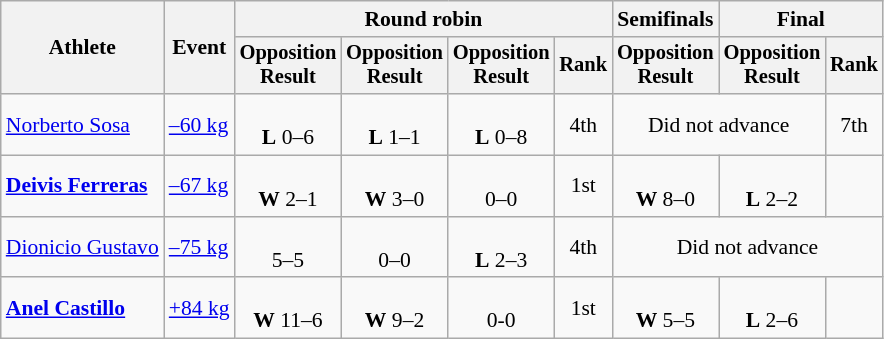<table class="wikitable" border="1" style="font-size:90%">
<tr>
<th rowspan=2>Athlete</th>
<th rowspan=2>Event</th>
<th colspan=4>Round robin</th>
<th>Semifinals</th>
<th colspan=2>Final</th>
</tr>
<tr style="font-size:95%">
<th>Opposition<br>Result</th>
<th>Opposition<br>Result</th>
<th>Opposition<br>Result</th>
<th>Rank</th>
<th>Opposition<br>Result</th>
<th>Opposition<br>Result</th>
<th>Rank</th>
</tr>
<tr align=center>
<td align=left><a href='#'>Norberto Sosa</a></td>
<td align=left><a href='#'>–60 kg</a></td>
<td><br><strong>L</strong> 0–6</td>
<td><br><strong>L</strong> 1–1</td>
<td><br><strong>L</strong> 0–8</td>
<td>4th</td>
<td colspan=2>Did not advance</td>
<td>7th</td>
</tr>
<tr align=center>
<td align=left><strong><a href='#'>Deivis Ferreras</a></strong></td>
<td align=left><a href='#'>–67 kg</a></td>
<td><br><strong>W</strong> 2–1</td>
<td><br><strong>W</strong> 3–0</td>
<td><br>0–0</td>
<td>1st</td>
<td><br><strong>W</strong> 8–0</td>
<td><br><strong>L</strong> 2–2</td>
<td></td>
</tr>
<tr align=center>
<td align=left><a href='#'>Dionicio Gustavo</a></td>
<td align=left><a href='#'>–75 kg</a></td>
<td><br>5–5</td>
<td><br>0–0</td>
<td><br><strong>L</strong> 2–3</td>
<td>4th</td>
<td colspan=3>Did not advance</td>
</tr>
<tr align=center>
<td align=left><strong><a href='#'>Anel Castillo</a></strong></td>
<td align=left><a href='#'>+84 kg</a></td>
<td><br><strong>W</strong> 11–6</td>
<td><br><strong>W</strong> 9–2</td>
<td><br>0-0</td>
<td>1st</td>
<td><br><strong>W</strong> 5–5</td>
<td><br><strong>L</strong> 2–6</td>
<td></td>
</tr>
</table>
